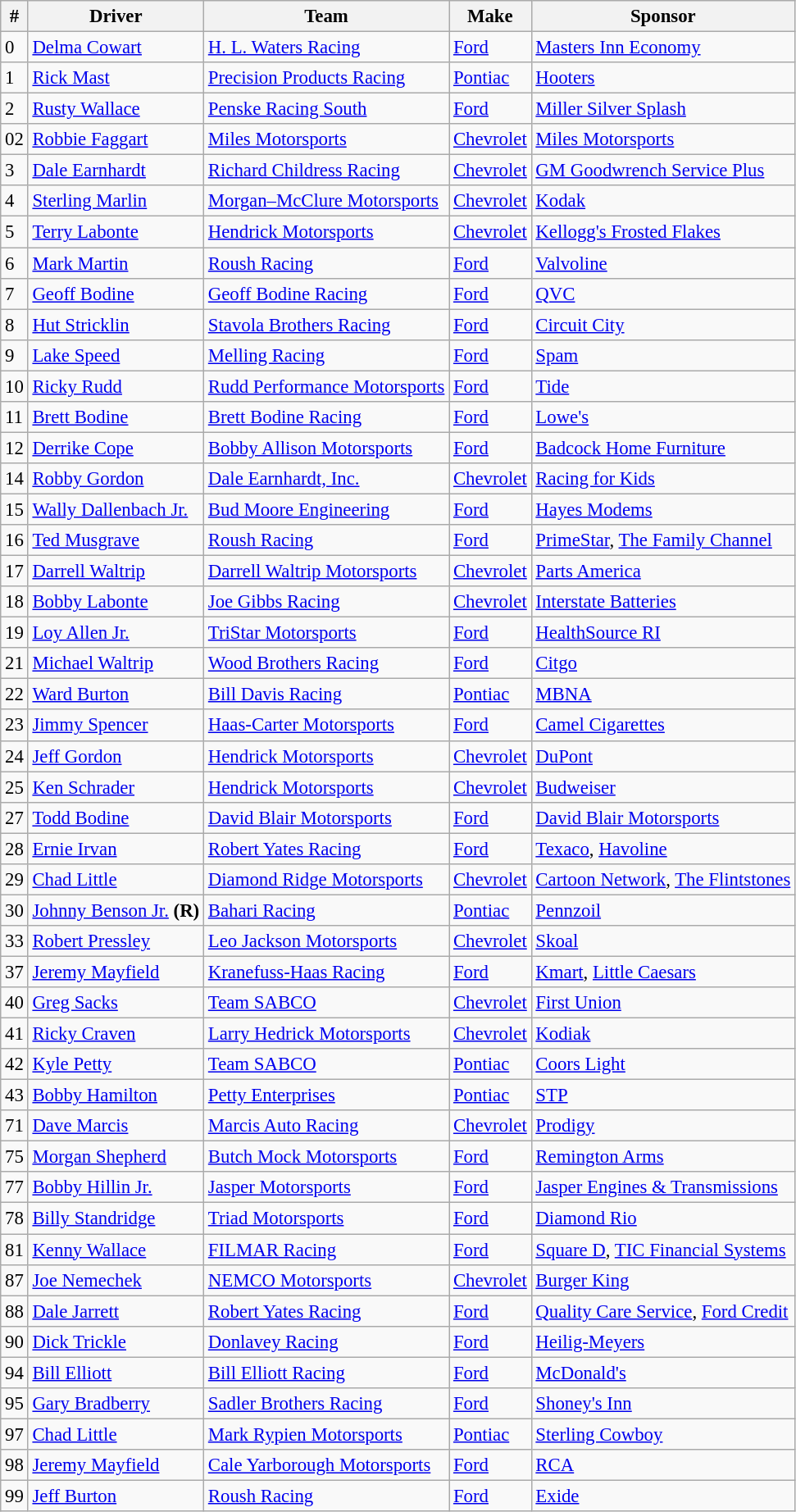<table class="wikitable" style="font-size:95%">
<tr>
<th>#</th>
<th>Driver</th>
<th>Team</th>
<th>Make</th>
<th>Sponsor</th>
</tr>
<tr>
<td>0</td>
<td><a href='#'>Delma Cowart</a></td>
<td><a href='#'>H. L. Waters Racing</a></td>
<td><a href='#'>Ford</a></td>
<td><a href='#'>Masters Inn Economy</a></td>
</tr>
<tr>
<td>1</td>
<td><a href='#'>Rick Mast</a></td>
<td><a href='#'>Precision Products Racing</a></td>
<td><a href='#'>Pontiac</a></td>
<td><a href='#'>Hooters</a></td>
</tr>
<tr>
<td>2</td>
<td><a href='#'>Rusty Wallace</a></td>
<td><a href='#'>Penske Racing South</a></td>
<td><a href='#'>Ford</a></td>
<td><a href='#'>Miller Silver Splash</a></td>
</tr>
<tr>
<td>02</td>
<td><a href='#'>Robbie Faggart</a></td>
<td><a href='#'>Miles Motorsports</a></td>
<td><a href='#'>Chevrolet</a></td>
<td><a href='#'>Miles Motorsports</a></td>
</tr>
<tr>
<td>3</td>
<td><a href='#'>Dale Earnhardt</a></td>
<td><a href='#'>Richard Childress Racing</a></td>
<td><a href='#'>Chevrolet</a></td>
<td><a href='#'>GM Goodwrench Service Plus</a></td>
</tr>
<tr>
<td>4</td>
<td><a href='#'>Sterling Marlin</a></td>
<td><a href='#'>Morgan–McClure Motorsports</a></td>
<td><a href='#'>Chevrolet</a></td>
<td><a href='#'>Kodak</a></td>
</tr>
<tr>
<td>5</td>
<td><a href='#'>Terry Labonte</a></td>
<td><a href='#'>Hendrick Motorsports</a></td>
<td><a href='#'>Chevrolet</a></td>
<td><a href='#'>Kellogg's Frosted Flakes</a></td>
</tr>
<tr>
<td>6</td>
<td><a href='#'>Mark Martin</a></td>
<td><a href='#'>Roush Racing</a></td>
<td><a href='#'>Ford</a></td>
<td><a href='#'>Valvoline</a></td>
</tr>
<tr>
<td>7</td>
<td><a href='#'>Geoff Bodine</a></td>
<td><a href='#'>Geoff Bodine Racing</a></td>
<td><a href='#'>Ford</a></td>
<td><a href='#'>QVC</a></td>
</tr>
<tr>
<td>8</td>
<td><a href='#'>Hut Stricklin</a></td>
<td><a href='#'>Stavola Brothers Racing</a></td>
<td><a href='#'>Ford</a></td>
<td><a href='#'>Circuit City</a></td>
</tr>
<tr>
<td>9</td>
<td><a href='#'>Lake Speed</a></td>
<td><a href='#'>Melling Racing</a></td>
<td><a href='#'>Ford</a></td>
<td><a href='#'>Spam</a></td>
</tr>
<tr>
<td>10</td>
<td><a href='#'>Ricky Rudd</a></td>
<td><a href='#'>Rudd Performance Motorsports</a></td>
<td><a href='#'>Ford</a></td>
<td><a href='#'>Tide</a></td>
</tr>
<tr>
<td>11</td>
<td><a href='#'>Brett Bodine</a></td>
<td><a href='#'>Brett Bodine Racing</a></td>
<td><a href='#'>Ford</a></td>
<td><a href='#'>Lowe's</a></td>
</tr>
<tr>
<td>12</td>
<td><a href='#'>Derrike Cope</a></td>
<td><a href='#'>Bobby Allison Motorsports</a></td>
<td><a href='#'>Ford</a></td>
<td><a href='#'>Badcock Home Furniture</a></td>
</tr>
<tr>
<td>14</td>
<td><a href='#'>Robby Gordon</a></td>
<td><a href='#'>Dale Earnhardt, Inc.</a></td>
<td><a href='#'>Chevrolet</a></td>
<td><a href='#'>Racing for Kids</a></td>
</tr>
<tr>
<td>15</td>
<td><a href='#'>Wally Dallenbach Jr.</a></td>
<td><a href='#'>Bud Moore Engineering</a></td>
<td><a href='#'>Ford</a></td>
<td><a href='#'>Hayes Modems</a></td>
</tr>
<tr>
<td>16</td>
<td><a href='#'>Ted Musgrave</a></td>
<td><a href='#'>Roush Racing</a></td>
<td><a href='#'>Ford</a></td>
<td><a href='#'>PrimeStar</a>, <a href='#'>The Family Channel</a></td>
</tr>
<tr>
<td>17</td>
<td><a href='#'>Darrell Waltrip</a></td>
<td><a href='#'>Darrell Waltrip Motorsports</a></td>
<td><a href='#'>Chevrolet</a></td>
<td><a href='#'>Parts America</a></td>
</tr>
<tr>
<td>18</td>
<td><a href='#'>Bobby Labonte</a></td>
<td><a href='#'>Joe Gibbs Racing</a></td>
<td><a href='#'>Chevrolet</a></td>
<td><a href='#'>Interstate Batteries</a></td>
</tr>
<tr>
<td>19</td>
<td><a href='#'>Loy Allen Jr.</a></td>
<td><a href='#'>TriStar Motorsports</a></td>
<td><a href='#'>Ford</a></td>
<td><a href='#'>HealthSource RI</a></td>
</tr>
<tr>
<td>21</td>
<td><a href='#'>Michael Waltrip</a></td>
<td><a href='#'>Wood Brothers Racing</a></td>
<td><a href='#'>Ford</a></td>
<td><a href='#'>Citgo</a></td>
</tr>
<tr>
<td>22</td>
<td><a href='#'>Ward Burton</a></td>
<td><a href='#'>Bill Davis Racing</a></td>
<td><a href='#'>Pontiac</a></td>
<td><a href='#'>MBNA</a></td>
</tr>
<tr>
<td>23</td>
<td><a href='#'>Jimmy Spencer</a></td>
<td><a href='#'>Haas-Carter Motorsports</a></td>
<td><a href='#'>Ford</a></td>
<td><a href='#'>Camel Cigarettes</a></td>
</tr>
<tr>
<td>24</td>
<td><a href='#'>Jeff Gordon</a></td>
<td><a href='#'>Hendrick Motorsports</a></td>
<td><a href='#'>Chevrolet</a></td>
<td><a href='#'>DuPont</a></td>
</tr>
<tr>
<td>25</td>
<td><a href='#'>Ken Schrader</a></td>
<td><a href='#'>Hendrick Motorsports</a></td>
<td><a href='#'>Chevrolet</a></td>
<td><a href='#'>Budweiser</a></td>
</tr>
<tr>
<td>27</td>
<td><a href='#'>Todd Bodine</a></td>
<td><a href='#'>David Blair Motorsports</a></td>
<td><a href='#'>Ford</a></td>
<td><a href='#'>David Blair Motorsports</a></td>
</tr>
<tr>
<td>28</td>
<td><a href='#'>Ernie Irvan</a></td>
<td><a href='#'>Robert Yates Racing</a></td>
<td><a href='#'>Ford</a></td>
<td><a href='#'>Texaco</a>, <a href='#'>Havoline</a></td>
</tr>
<tr>
<td>29</td>
<td><a href='#'>Chad Little</a></td>
<td><a href='#'>Diamond Ridge Motorsports</a></td>
<td><a href='#'>Chevrolet</a></td>
<td><a href='#'>Cartoon Network</a>, <a href='#'>The Flintstones</a></td>
</tr>
<tr>
<td>30</td>
<td><a href='#'>Johnny Benson Jr.</a> <strong>(R)</strong></td>
<td><a href='#'>Bahari Racing</a></td>
<td><a href='#'>Pontiac</a></td>
<td><a href='#'>Pennzoil</a></td>
</tr>
<tr>
<td>33</td>
<td><a href='#'>Robert Pressley</a></td>
<td><a href='#'>Leo Jackson Motorsports</a></td>
<td><a href='#'>Chevrolet</a></td>
<td><a href='#'>Skoal</a></td>
</tr>
<tr>
<td>37</td>
<td><a href='#'>Jeremy Mayfield</a></td>
<td><a href='#'>Kranefuss-Haas Racing</a></td>
<td><a href='#'>Ford</a></td>
<td><a href='#'>Kmart</a>, <a href='#'>Little Caesars</a></td>
</tr>
<tr>
<td>40</td>
<td><a href='#'>Greg Sacks</a></td>
<td><a href='#'>Team SABCO</a></td>
<td><a href='#'>Chevrolet</a></td>
<td><a href='#'>First Union</a></td>
</tr>
<tr>
<td>41</td>
<td><a href='#'>Ricky Craven</a></td>
<td><a href='#'>Larry Hedrick Motorsports</a></td>
<td><a href='#'>Chevrolet</a></td>
<td><a href='#'>Kodiak</a></td>
</tr>
<tr>
<td>42</td>
<td><a href='#'>Kyle Petty</a></td>
<td><a href='#'>Team SABCO</a></td>
<td><a href='#'>Pontiac</a></td>
<td><a href='#'>Coors Light</a></td>
</tr>
<tr>
<td>43</td>
<td><a href='#'>Bobby Hamilton</a></td>
<td><a href='#'>Petty Enterprises</a></td>
<td><a href='#'>Pontiac</a></td>
<td><a href='#'>STP</a></td>
</tr>
<tr>
<td>71</td>
<td><a href='#'>Dave Marcis</a></td>
<td><a href='#'>Marcis Auto Racing</a></td>
<td><a href='#'>Chevrolet</a></td>
<td><a href='#'>Prodigy</a></td>
</tr>
<tr>
<td>75</td>
<td><a href='#'>Morgan Shepherd</a></td>
<td><a href='#'>Butch Mock Motorsports</a></td>
<td><a href='#'>Ford</a></td>
<td><a href='#'>Remington Arms</a></td>
</tr>
<tr>
<td>77</td>
<td><a href='#'>Bobby Hillin Jr.</a></td>
<td><a href='#'>Jasper Motorsports</a></td>
<td><a href='#'>Ford</a></td>
<td><a href='#'>Jasper Engines & Transmissions</a></td>
</tr>
<tr>
<td>78</td>
<td><a href='#'>Billy Standridge</a></td>
<td><a href='#'>Triad Motorsports</a></td>
<td><a href='#'>Ford</a></td>
<td><a href='#'>Diamond Rio</a></td>
</tr>
<tr>
<td>81</td>
<td><a href='#'>Kenny Wallace</a></td>
<td><a href='#'>FILMAR Racing</a></td>
<td><a href='#'>Ford</a></td>
<td><a href='#'>Square D</a>, <a href='#'>TIC Financial Systems</a></td>
</tr>
<tr>
<td>87</td>
<td><a href='#'>Joe Nemechek</a></td>
<td><a href='#'>NEMCO Motorsports</a></td>
<td><a href='#'>Chevrolet</a></td>
<td><a href='#'>Burger King</a></td>
</tr>
<tr>
<td>88</td>
<td><a href='#'>Dale Jarrett</a></td>
<td><a href='#'>Robert Yates Racing</a></td>
<td><a href='#'>Ford</a></td>
<td><a href='#'>Quality Care Service</a>, <a href='#'>Ford Credit</a></td>
</tr>
<tr>
<td>90</td>
<td><a href='#'>Dick Trickle</a></td>
<td><a href='#'>Donlavey Racing</a></td>
<td><a href='#'>Ford</a></td>
<td><a href='#'>Heilig-Meyers</a></td>
</tr>
<tr>
<td>94</td>
<td><a href='#'>Bill Elliott</a></td>
<td><a href='#'>Bill Elliott Racing</a></td>
<td><a href='#'>Ford</a></td>
<td><a href='#'>McDonald's</a></td>
</tr>
<tr>
<td>95</td>
<td><a href='#'>Gary Bradberry</a></td>
<td><a href='#'>Sadler Brothers Racing</a></td>
<td><a href='#'>Ford</a></td>
<td><a href='#'>Shoney's Inn</a></td>
</tr>
<tr>
<td>97</td>
<td><a href='#'>Chad Little</a></td>
<td><a href='#'>Mark Rypien Motorsports</a></td>
<td><a href='#'>Pontiac</a></td>
<td><a href='#'>Sterling Cowboy</a></td>
</tr>
<tr>
<td>98</td>
<td><a href='#'>Jeremy Mayfield</a></td>
<td><a href='#'>Cale Yarborough Motorsports</a></td>
<td><a href='#'>Ford</a></td>
<td><a href='#'>RCA</a></td>
</tr>
<tr>
<td>99</td>
<td><a href='#'>Jeff Burton</a></td>
<td><a href='#'>Roush Racing</a></td>
<td><a href='#'>Ford</a></td>
<td><a href='#'>Exide</a></td>
</tr>
</table>
